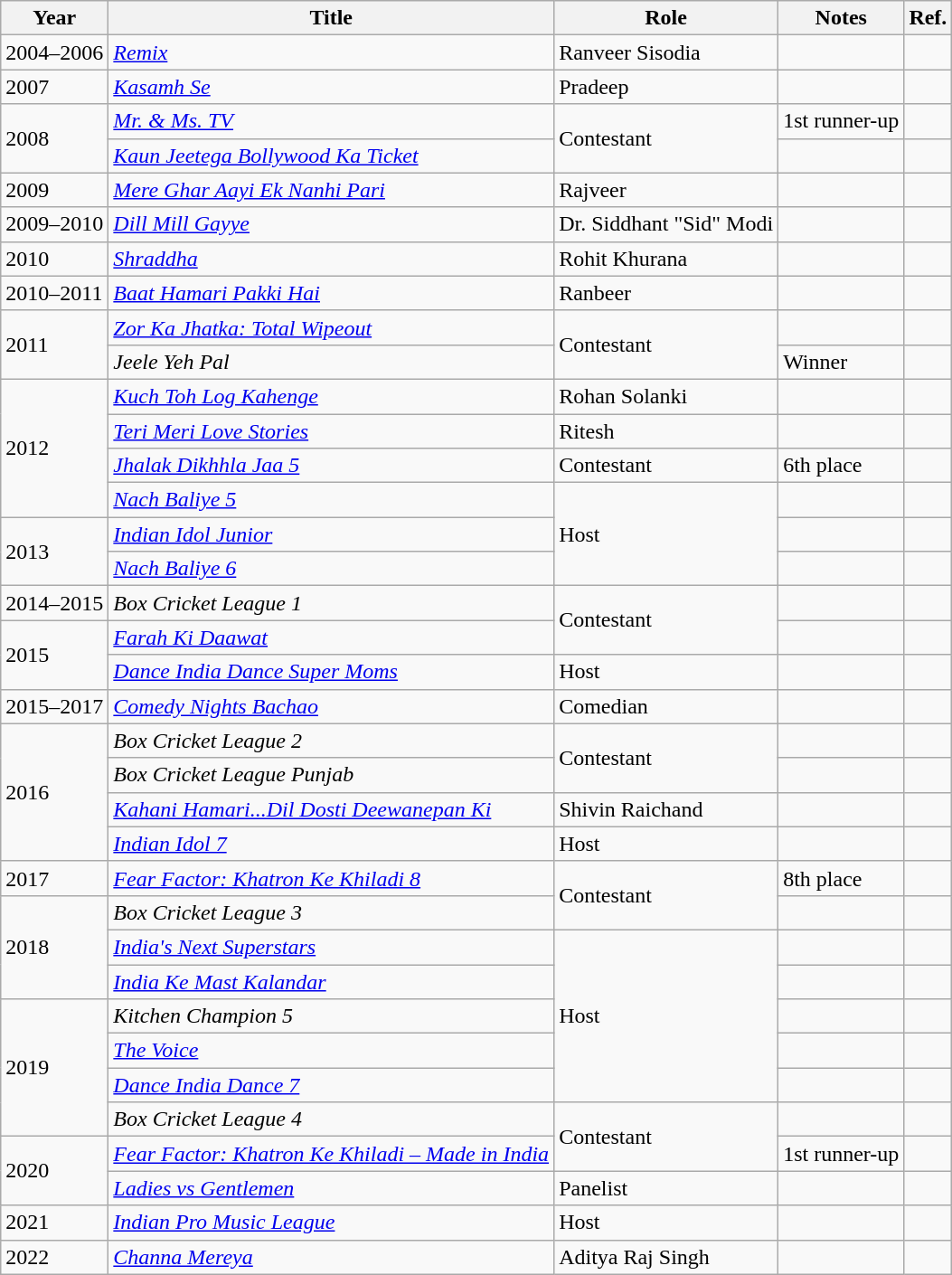<table class="wikitable">
<tr>
<th>Year</th>
<th>Title</th>
<th>Role</th>
<th>Notes</th>
<th>Ref.</th>
</tr>
<tr>
<td>2004–2006</td>
<td><em><a href='#'>Remix</a></em></td>
<td>Ranveer Sisodia</td>
<td></td>
<td></td>
</tr>
<tr>
<td>2007</td>
<td><em><a href='#'>Kasamh Se</a></em></td>
<td>Pradeep</td>
<td></td>
<td></td>
</tr>
<tr>
<td rowspan="2">2008</td>
<td><em><a href='#'>Mr. & Ms. TV</a></em></td>
<td rowspan="2">Contestant</td>
<td>1st runner-up</td>
<td></td>
</tr>
<tr>
<td><em><a href='#'>Kaun Jeetega Bollywood Ka Ticket</a></em></td>
<td></td>
<td></td>
</tr>
<tr>
<td>2009</td>
<td><em><a href='#'>Mere Ghar Aayi Ek Nanhi Pari</a></em></td>
<td>Rajveer</td>
<td></td>
<td></td>
</tr>
<tr>
<td>2009–2010</td>
<td><em><a href='#'>Dill Mill Gayye</a></em></td>
<td>Dr. Siddhant "Sid" Modi</td>
<td></td>
<td></td>
</tr>
<tr>
<td>2010</td>
<td><em><a href='#'>Shraddha</a></em></td>
<td>Rohit Khurana</td>
<td></td>
<td></td>
</tr>
<tr>
<td>2010–2011</td>
<td><em><a href='#'>Baat Hamari Pakki Hai</a></em></td>
<td>Ranbeer</td>
<td></td>
<td></td>
</tr>
<tr>
<td rowspan="2">2011</td>
<td><em><a href='#'>Zor Ka Jhatka: Total Wipeout</a></em></td>
<td rowspan=2>Contestant</td>
<td></td>
<td></td>
</tr>
<tr>
<td><em>Jeele Yeh Pal</em></td>
<td>Winner</td>
<td></td>
</tr>
<tr>
<td rowspan="4">2012</td>
<td><em><a href='#'>Kuch Toh Log Kahenge</a></em></td>
<td>Rohan Solanki</td>
<td></td>
<td></td>
</tr>
<tr>
<td><em><a href='#'>Teri Meri Love Stories</a></em></td>
<td>Ritesh</td>
<td></td>
<td></td>
</tr>
<tr>
<td><em><a href='#'>Jhalak Dikhhla Jaa 5</a></em></td>
<td>Contestant</td>
<td>6th place</td>
<td></td>
</tr>
<tr>
<td><em><a href='#'>Nach Baliye 5</a></em></td>
<td rowspan="3">Host</td>
<td></td>
<td></td>
</tr>
<tr>
<td rowspan="2">2013</td>
<td><em><a href='#'>Indian Idol Junior</a></em></td>
<td></td>
<td></td>
</tr>
<tr>
<td><em><a href='#'>Nach Baliye 6</a></em></td>
<td></td>
<td></td>
</tr>
<tr>
<td>2014–2015</td>
<td><em>Box Cricket League 1</em></td>
<td rowspan="2">Contestant</td>
<td></td>
<td></td>
</tr>
<tr>
<td rowspan="2">2015</td>
<td><em><a href='#'>Farah Ki Daawat</a></em></td>
<td></td>
<td></td>
</tr>
<tr>
<td><em><a href='#'>Dance India Dance Super Moms</a></em></td>
<td>Host</td>
<td></td>
<td></td>
</tr>
<tr>
<td>2015–2017</td>
<td><em><a href='#'>Comedy Nights Bachao</a></em></td>
<td>Comedian</td>
<td></td>
<td></td>
</tr>
<tr>
<td rowspan="4">2016</td>
<td><em>Box Cricket League 2</em></td>
<td rowspan="2">Contestant</td>
<td></td>
<td></td>
</tr>
<tr>
<td><em>Box Cricket League Punjab</em></td>
<td></td>
<td></td>
</tr>
<tr>
<td><em><a href='#'>Kahani Hamari...Dil Dosti Deewanepan Ki</a></em></td>
<td>Shivin Raichand</td>
<td></td>
<td></td>
</tr>
<tr>
<td><em><a href='#'>Indian Idol 7</a></em></td>
<td>Host</td>
<td></td>
<td></td>
</tr>
<tr>
<td>2017</td>
<td><em><a href='#'>Fear Factor: Khatron Ke Khiladi 8</a></em></td>
<td rowspan="2">Contestant</td>
<td>8th place</td>
<td></td>
</tr>
<tr>
<td rowspan="3">2018</td>
<td><em>Box Cricket League 3</em></td>
<td></td>
<td></td>
</tr>
<tr>
<td><em><a href='#'>India's Next Superstars</a></em></td>
<td rowspan="5">Host</td>
<td></td>
<td></td>
</tr>
<tr>
<td><em><a href='#'>India Ke Mast Kalandar</a></em></td>
<td></td>
<td></td>
</tr>
<tr>
<td rowspan="4">2019</td>
<td><em>Kitchen Champion 5</em></td>
<td></td>
<td></td>
</tr>
<tr>
<td><em><a href='#'>The Voice</a></em></td>
<td></td>
<td></td>
</tr>
<tr>
<td><em><a href='#'>Dance India Dance 7</a></em></td>
<td></td>
<td></td>
</tr>
<tr>
<td><em>Box Cricket League 4</em></td>
<td rowspan="2">Contestant</td>
<td></td>
<td></td>
</tr>
<tr>
<td rowspan="2">2020</td>
<td><em><a href='#'>Fear Factor: Khatron Ke Khiladi – Made in India</a></em></td>
<td>1st runner-up</td>
<td></td>
</tr>
<tr>
<td><em><a href='#'>Ladies vs Gentlemen</a></em></td>
<td>Panelist</td>
<td></td>
<td></td>
</tr>
<tr>
<td>2021</td>
<td><em><a href='#'>Indian Pro Music League</a></em></td>
<td>Host</td>
<td></td>
<td></td>
</tr>
<tr>
<td>2022</td>
<td><em><a href='#'>Channa Mereya</a></em></td>
<td>Aditya Raj Singh</td>
<td></td>
<td></td>
</tr>
</table>
